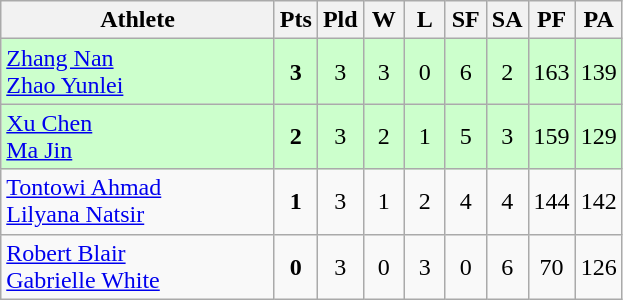<table class=wikitable style="text-align:center">
<tr>
<th width=175>Athlete</th>
<th width=20>Pts</th>
<th width=20>Pld</th>
<th width=20>W</th>
<th width=20>L</th>
<th width=20>SF</th>
<th width=20>SA</th>
<th width=20>PF</th>
<th width=20>PA</th>
</tr>
<tr bgcolor=ccffcc>
<td style="text-align:left"> <a href='#'>Zhang Nan</a><br> <a href='#'>Zhao Yunlei</a></td>
<td><strong>3</strong></td>
<td>3</td>
<td>3</td>
<td>0</td>
<td>6</td>
<td>2</td>
<td>163</td>
<td>139</td>
</tr>
<tr bgcolor=ccffcc>
<td style="text-align:left"> <a href='#'>Xu Chen</a><br> <a href='#'>Ma Jin</a></td>
<td><strong>2</strong></td>
<td>3</td>
<td>2</td>
<td>1</td>
<td>5</td>
<td>3</td>
<td>159</td>
<td>129</td>
</tr>
<tr bgcolor=>
<td style="text-align:left"> <a href='#'>Tontowi Ahmad</a><br> <a href='#'>Lilyana Natsir</a></td>
<td><strong>1</strong></td>
<td>3</td>
<td>1</td>
<td>2</td>
<td>4</td>
<td>4</td>
<td>144</td>
<td>142</td>
</tr>
<tr bgcolor=>
<td style="text-align:left"> <a href='#'>Robert Blair</a><br> <a href='#'>Gabrielle White</a></td>
<td><strong>0</strong></td>
<td>3</td>
<td>0</td>
<td>3</td>
<td>0</td>
<td>6</td>
<td>70</td>
<td>126</td>
</tr>
</table>
